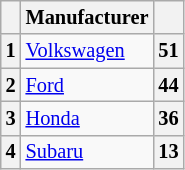<table class="wikitable" style="font-size: 85%;; text-align:center;">
<tr valign="top">
<th></th>
<th>Manufacturer</th>
<th></th>
</tr>
<tr>
<th>1</th>
<td align=left> <a href='#'>Volkswagen</a></td>
<th>51</th>
</tr>
<tr>
<th>2</th>
<td align=left> <a href='#'>Ford</a></td>
<th>44</th>
</tr>
<tr>
<th>3</th>
<td align=left> <a href='#'>Honda</a></td>
<th>36</th>
</tr>
<tr>
<th>4</th>
<td align=left> <a href='#'>Subaru</a></td>
<th>13</th>
</tr>
</table>
